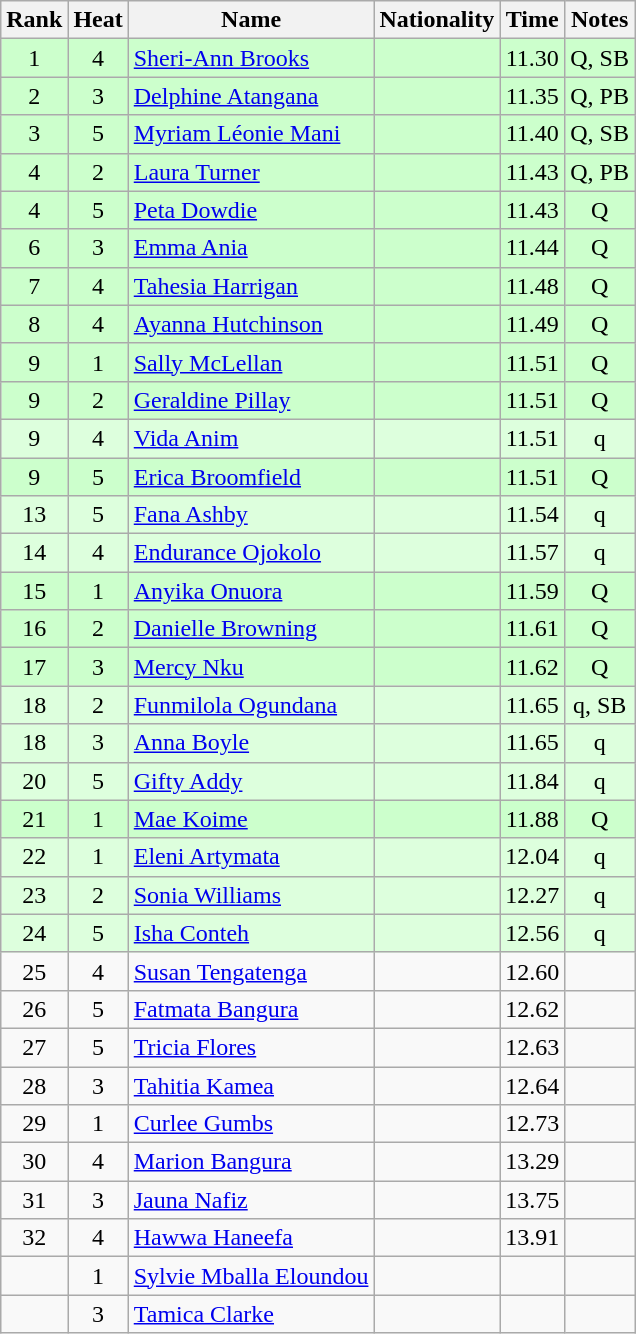<table class="wikitable sortable" style="text-align:center">
<tr>
<th>Rank</th>
<th>Heat</th>
<th>Name</th>
<th>Nationality</th>
<th>Time</th>
<th>Notes</th>
</tr>
<tr bgcolor=ccffcc>
<td>1</td>
<td>4</td>
<td align=left><a href='#'>Sheri-Ann Brooks</a></td>
<td align=left></td>
<td>11.30</td>
<td>Q, SB</td>
</tr>
<tr bgcolor=ccffcc>
<td>2</td>
<td>3</td>
<td align=left><a href='#'>Delphine Atangana</a></td>
<td align=left></td>
<td>11.35</td>
<td>Q, PB</td>
</tr>
<tr bgcolor=ccffcc>
<td>3</td>
<td>5</td>
<td align=left><a href='#'>Myriam Léonie Mani</a></td>
<td align=left></td>
<td>11.40</td>
<td>Q, SB</td>
</tr>
<tr bgcolor=ccffcc>
<td>4</td>
<td>2</td>
<td align=left><a href='#'>Laura Turner</a></td>
<td align=left></td>
<td>11.43</td>
<td>Q, PB</td>
</tr>
<tr bgcolor=ccffcc>
<td>4</td>
<td>5</td>
<td align=left><a href='#'>Peta Dowdie</a></td>
<td align=left></td>
<td>11.43</td>
<td>Q</td>
</tr>
<tr bgcolor=ccffcc>
<td>6</td>
<td>3</td>
<td align=left><a href='#'>Emma Ania</a></td>
<td align=left></td>
<td>11.44</td>
<td>Q</td>
</tr>
<tr bgcolor=ccffcc>
<td>7</td>
<td>4</td>
<td align=left><a href='#'>Tahesia Harrigan</a></td>
<td align=left></td>
<td>11.48</td>
<td>Q</td>
</tr>
<tr bgcolor=ccffcc>
<td>8</td>
<td>4</td>
<td align=left><a href='#'>Ayanna Hutchinson</a></td>
<td align=left></td>
<td>11.49</td>
<td>Q</td>
</tr>
<tr bgcolor=ccffcc>
<td>9</td>
<td>1</td>
<td align=left><a href='#'>Sally McLellan</a></td>
<td align=left></td>
<td>11.51</td>
<td>Q</td>
</tr>
<tr bgcolor=ccffcc>
<td>9</td>
<td>2</td>
<td align=left><a href='#'>Geraldine Pillay</a></td>
<td align=left></td>
<td>11.51</td>
<td>Q</td>
</tr>
<tr bgcolor=ddffdd>
<td>9</td>
<td>4</td>
<td align=left><a href='#'>Vida Anim</a></td>
<td align=left></td>
<td>11.51</td>
<td>q</td>
</tr>
<tr bgcolor=ccffcc>
<td>9</td>
<td>5</td>
<td align=left><a href='#'>Erica Broomfield</a></td>
<td align=left></td>
<td>11.51</td>
<td>Q</td>
</tr>
<tr bgcolor=ddffdd>
<td>13</td>
<td>5</td>
<td align=left><a href='#'>Fana Ashby</a></td>
<td align=left></td>
<td>11.54</td>
<td>q</td>
</tr>
<tr bgcolor=ddffdd>
<td>14</td>
<td>4</td>
<td align=left><a href='#'>Endurance Ojokolo</a></td>
<td align=left></td>
<td>11.57</td>
<td>q</td>
</tr>
<tr bgcolor=ccffcc>
<td>15</td>
<td>1</td>
<td align=left><a href='#'>Anyika Onuora</a></td>
<td align=left></td>
<td>11.59</td>
<td>Q</td>
</tr>
<tr bgcolor=ccffcc>
<td>16</td>
<td>2</td>
<td align=left><a href='#'>Danielle Browning</a></td>
<td align=left></td>
<td>11.61</td>
<td>Q</td>
</tr>
<tr bgcolor=ccffcc>
<td>17</td>
<td>3</td>
<td align=left><a href='#'>Mercy Nku</a></td>
<td align=left></td>
<td>11.62</td>
<td>Q</td>
</tr>
<tr bgcolor=ddffdd>
<td>18</td>
<td>2</td>
<td align=left><a href='#'>Funmilola Ogundana</a></td>
<td align=left></td>
<td>11.65</td>
<td>q, SB</td>
</tr>
<tr bgcolor=ddffdd>
<td>18</td>
<td>3</td>
<td align=left><a href='#'>Anna Boyle</a></td>
<td align=left></td>
<td>11.65</td>
<td>q</td>
</tr>
<tr bgcolor=ddffdd>
<td>20</td>
<td>5</td>
<td align=left><a href='#'>Gifty Addy</a></td>
<td align=left></td>
<td>11.84</td>
<td>q</td>
</tr>
<tr bgcolor=ccffcc>
<td>21</td>
<td>1</td>
<td align=left><a href='#'>Mae Koime</a></td>
<td align=left></td>
<td>11.88</td>
<td>Q</td>
</tr>
<tr bgcolor=ddffdd>
<td>22</td>
<td>1</td>
<td align=left><a href='#'>Eleni Artymata</a></td>
<td align=left></td>
<td>12.04</td>
<td>q</td>
</tr>
<tr bgcolor=ddffdd>
<td>23</td>
<td>2</td>
<td align=left><a href='#'>Sonia Williams</a></td>
<td align=left></td>
<td>12.27</td>
<td>q</td>
</tr>
<tr bgcolor=ddffdd>
<td>24</td>
<td>5</td>
<td align=left><a href='#'>Isha Conteh</a></td>
<td align=left></td>
<td>12.56</td>
<td>q</td>
</tr>
<tr>
<td>25</td>
<td>4</td>
<td align=left><a href='#'>Susan Tengatenga</a></td>
<td align=left></td>
<td>12.60</td>
<td></td>
</tr>
<tr>
<td>26</td>
<td>5</td>
<td align=left><a href='#'>Fatmata Bangura</a></td>
<td align=left></td>
<td>12.62</td>
<td></td>
</tr>
<tr>
<td>27</td>
<td>5</td>
<td align=left><a href='#'>Tricia Flores</a></td>
<td align=left></td>
<td>12.63</td>
<td></td>
</tr>
<tr>
<td>28</td>
<td>3</td>
<td align=left><a href='#'>Tahitia Kamea</a></td>
<td align=left></td>
<td>12.64</td>
<td></td>
</tr>
<tr>
<td>29</td>
<td>1</td>
<td align=left><a href='#'>Curlee Gumbs</a></td>
<td align=left></td>
<td>12.73</td>
<td></td>
</tr>
<tr>
<td>30</td>
<td>4</td>
<td align=left><a href='#'>Marion Bangura</a></td>
<td align=left></td>
<td>13.29</td>
<td></td>
</tr>
<tr>
<td>31</td>
<td>3</td>
<td align=left><a href='#'>Jauna Nafiz</a></td>
<td align=left></td>
<td>13.75</td>
<td></td>
</tr>
<tr>
<td>32</td>
<td>4</td>
<td align=left><a href='#'>Hawwa Haneefa</a></td>
<td align=left></td>
<td>13.91</td>
<td></td>
</tr>
<tr>
<td></td>
<td>1</td>
<td align=left><a href='#'>Sylvie Mballa Eloundou</a></td>
<td align=left></td>
<td></td>
<td></td>
</tr>
<tr>
<td></td>
<td>3</td>
<td align=left><a href='#'>Tamica Clarke</a></td>
<td align=left></td>
<td></td>
<td></td>
</tr>
</table>
